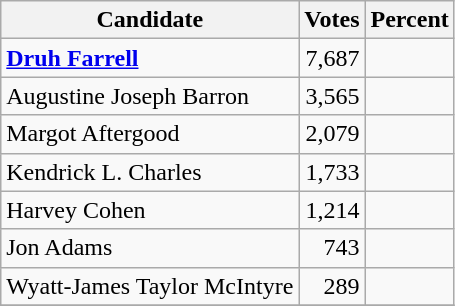<table class="wikitable">
<tr>
<th>Candidate</th>
<th>Votes</th>
<th>Percent</th>
</tr>
<tr>
<td style="font-weight:bold;"><a href='#'>Druh Farrell</a></td>
<td style="text-align:right;">7,687</td>
<td style="text-align:right;"></td>
</tr>
<tr>
<td>Augustine Joseph Barron</td>
<td style="text-align:right;">3,565</td>
<td style="text-align:right;"></td>
</tr>
<tr>
<td>Margot Aftergood</td>
<td style="text-align:right;">2,079</td>
<td style="text-align:right;"></td>
</tr>
<tr>
<td>Kendrick L. Charles</td>
<td style="text-align:right;">1,733</td>
<td style="text-align:right;"></td>
</tr>
<tr>
<td>Harvey Cohen</td>
<td style="text-align:right;">1,214</td>
<td style="text-align:right;"></td>
</tr>
<tr>
<td>Jon Adams</td>
<td style="text-align:right;">743</td>
<td style="text-align:right;"></td>
</tr>
<tr>
<td>Wyatt-James Taylor McIntyre</td>
<td style="text-align:right;">289</td>
<td style="text-align:right;"></td>
</tr>
<tr>
</tr>
</table>
